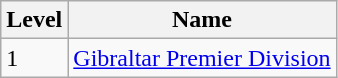<table class="wikitable">
<tr>
<th>Level</th>
<th>Name</th>
</tr>
<tr>
<td>1</td>
<td><a href='#'>Gibraltar Premier Division</a></td>
</tr>
</table>
